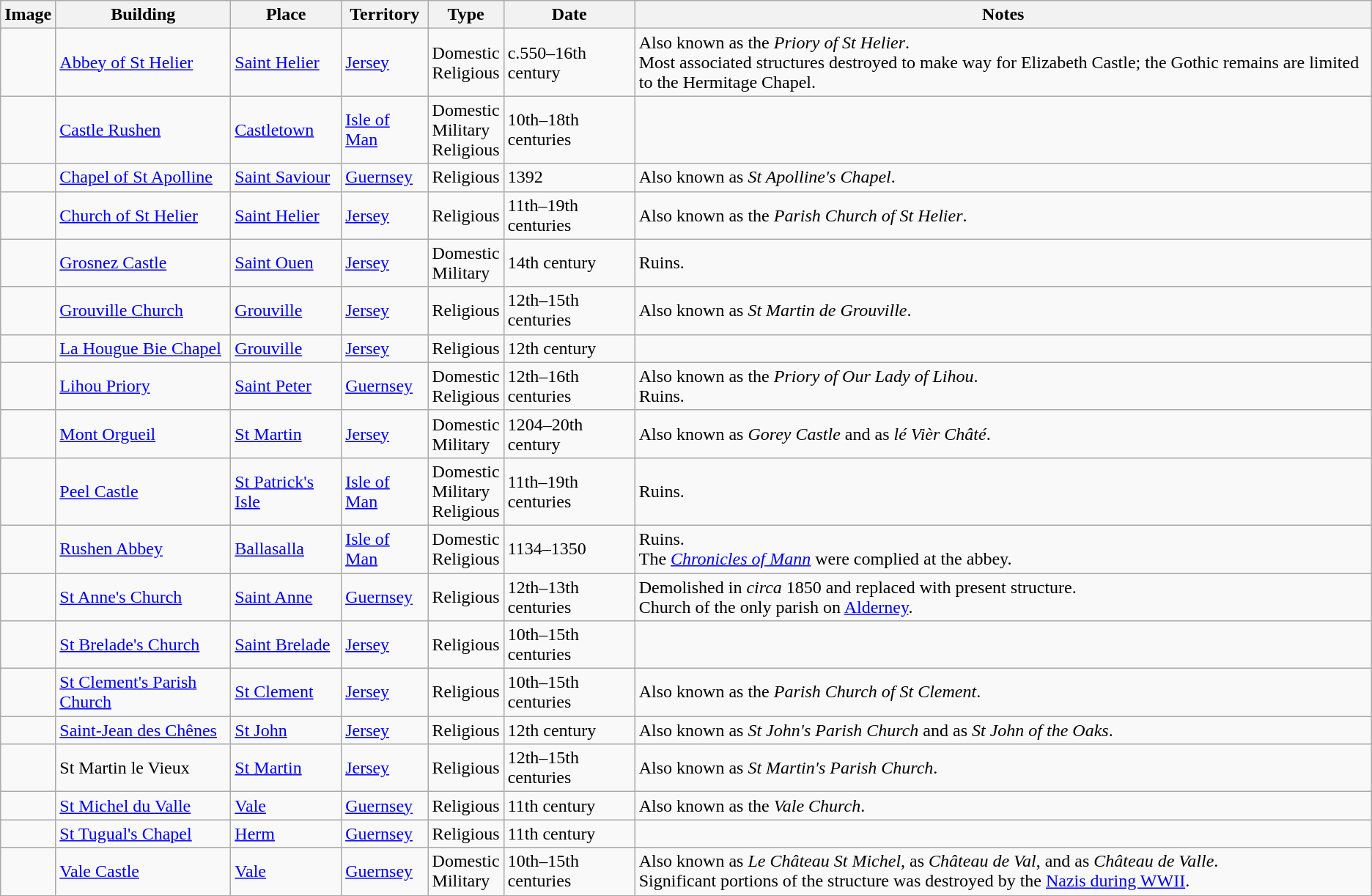<table class="wikitable sortable mw-collapsible mw-collapsed">
<tr>
<th>Image</th>
<th>Building</th>
<th>Place</th>
<th>Territory</th>
<th>Type</th>
<th>Date</th>
<th>Notes</th>
</tr>
<tr>
<td></td>
<td><a href='#'>Abbey of St Helier</a></td>
<td><a href='#'>Saint Helier</a></td>
<td><a href='#'>Jersey</a></td>
<td>Domestic<br>Religious</td>
<td>c.550–16th century</td>
<td>Also known as the <em>Priory of St Helier</em>.<br>Most associated structures destroyed to make way for Elizabeth Castle; the Gothic remains are limited to the Hermitage Chapel.</td>
</tr>
<tr>
<td></td>
<td><a href='#'>Castle Rushen</a></td>
<td><a href='#'>Castletown</a></td>
<td><a href='#'>Isle of Man</a></td>
<td>Domestic<br>Military<br>Religious</td>
<td>10th–18th centuries</td>
<td></td>
</tr>
<tr>
<td></td>
<td><a href='#'>Chapel of St Apolline</a></td>
<td><a href='#'>Saint Saviour</a></td>
<td><a href='#'>Guernsey</a></td>
<td>Religious</td>
<td>1392</td>
<td>Also known as <em>St Apolline's Chapel</em>.</td>
</tr>
<tr>
<td></td>
<td><a href='#'>Church of St Helier</a></td>
<td><a href='#'>Saint Helier</a></td>
<td><a href='#'>Jersey</a></td>
<td>Religious</td>
<td>11th–19th centuries</td>
<td>Also known as the <em>Parish Church of St Helier</em>.</td>
</tr>
<tr>
<td></td>
<td><a href='#'>Grosnez Castle</a></td>
<td><a href='#'>Saint Ouen</a></td>
<td><a href='#'>Jersey</a></td>
<td>Domestic<br>Military</td>
<td>14th century</td>
<td>Ruins.</td>
</tr>
<tr>
<td></td>
<td><a href='#'>Grouville Church</a></td>
<td><a href='#'>Grouville</a></td>
<td><a href='#'>Jersey</a></td>
<td>Religious</td>
<td>12th–15th centuries</td>
<td>Also known as <em>St Martin de Grouville</em>.</td>
</tr>
<tr>
<td></td>
<td><a href='#'>La Hougue Bie Chapel</a></td>
<td><a href='#'>Grouville</a></td>
<td><a href='#'>Jersey</a></td>
<td>Religious</td>
<td>12th century</td>
<td></td>
</tr>
<tr>
<td></td>
<td><a href='#'>Lihou Priory</a></td>
<td><a href='#'>Saint Peter</a></td>
<td><a href='#'>Guernsey</a></td>
<td>Domestic<br>Religious</td>
<td>12th–16th centuries</td>
<td>Also known as the <em>Priory of Our Lady of Lihou</em>.<br>Ruins.</td>
</tr>
<tr>
<td></td>
<td><a href='#'>Mont Orgueil</a></td>
<td><a href='#'>St Martin</a></td>
<td><a href='#'>Jersey</a></td>
<td>Domestic<br>Military</td>
<td>1204–20th century</td>
<td>Also known as <em>Gorey Castle</em> and as <em>lé Vièr Châté</em>.</td>
</tr>
<tr>
<td></td>
<td><a href='#'>Peel Castle</a></td>
<td><a href='#'>St Patrick's Isle</a></td>
<td><a href='#'>Isle of Man</a></td>
<td>Domestic<br>Military<br>Religious</td>
<td>11th–19th centuries</td>
<td>Ruins.</td>
</tr>
<tr>
<td></td>
<td><a href='#'>Rushen Abbey</a></td>
<td><a href='#'>Ballasalla</a></td>
<td><a href='#'>Isle of Man</a></td>
<td>Domestic<br>Religious</td>
<td>1134–1350</td>
<td>Ruins.<br>The <em><a href='#'>Chronicles of Mann</a></em> were complied at the abbey.</td>
</tr>
<tr>
<td></td>
<td><a href='#'>St Anne's Church</a></td>
<td><a href='#'>Saint Anne</a></td>
<td><a href='#'>Guernsey</a></td>
<td>Religious</td>
<td>12th–13th centuries</td>
<td>Demolished in <em>circa</em> 1850 and replaced with present structure.<br>Church of the only parish on <a href='#'>Alderney</a>.</td>
</tr>
<tr>
<td></td>
<td><a href='#'>St Brelade's Church</a></td>
<td><a href='#'>Saint Brelade</a></td>
<td><a href='#'>Jersey</a></td>
<td>Religious</td>
<td>10th–15th centuries</td>
<td></td>
</tr>
<tr>
<td></td>
<td><a href='#'>St Clement's Parish Church</a></td>
<td><a href='#'>St Clement</a></td>
<td><a href='#'>Jersey</a></td>
<td>Religious</td>
<td>10th–15th centuries</td>
<td>Also known as the <em>Parish Church of St Clement</em>.</td>
</tr>
<tr>
<td></td>
<td><a href='#'>Saint-Jean des Chênes</a></td>
<td><a href='#'>St John</a></td>
<td><a href='#'>Jersey</a></td>
<td>Religious</td>
<td>12th century</td>
<td>Also known as <em>St John's Parish Church</em> and as <em>St John of the Oaks</em>.</td>
</tr>
<tr>
<td></td>
<td>St Martin le Vieux</td>
<td><a href='#'>St Martin</a></td>
<td><a href='#'>Jersey</a></td>
<td>Religious</td>
<td>12th–15th centuries</td>
<td>Also known as <em>St Martin's Parish Church</em>.</td>
</tr>
<tr>
<td></td>
<td><a href='#'>St Michel du Valle</a></td>
<td><a href='#'>Vale</a></td>
<td><a href='#'>Guernsey</a></td>
<td>Religious</td>
<td>11th century</td>
<td>Also known as the <em>Vale Church</em>.</td>
</tr>
<tr>
<td></td>
<td><a href='#'>St Tugual's Chapel</a></td>
<td><a href='#'>Herm</a></td>
<td><a href='#'>Guernsey</a></td>
<td>Religious</td>
<td>11th century</td>
<td></td>
</tr>
<tr>
<td></td>
<td><a href='#'>Vale Castle</a></td>
<td><a href='#'>Vale</a></td>
<td><a href='#'>Guernsey</a></td>
<td>Domestic<br>Military</td>
<td>10th–15th centuries</td>
<td>Also known as <em>Le Château St Michel</em>, as <em>Château de Val</em>, and as <em>Château de Valle</em>.<br>Significant portions of the structure was destroyed by the <a href='#'>Nazis during WWII</a>.</td>
</tr>
</table>
